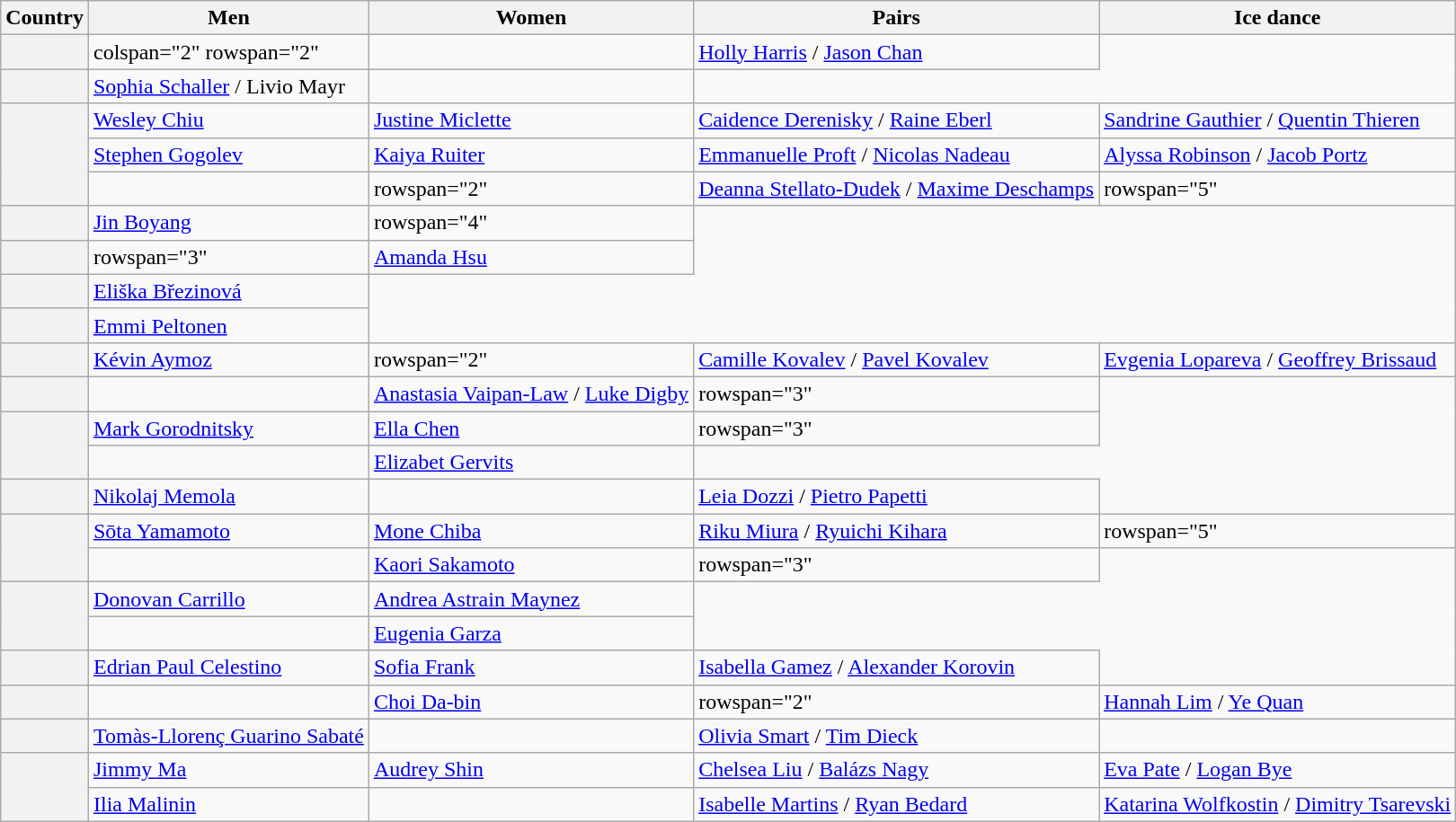<table class="wikitable sortable" style="text-align:left">
<tr>
<th scope="col">Country</th>
<th scope="col">Men</th>
<th scope="col">Women</th>
<th scope="col">Pairs</th>
<th scope="col">Ice dance</th>
</tr>
<tr>
<th scope="row" style="text-align:left"></th>
<td>colspan="2" rowspan="2" </td>
<td></td>
<td><a href='#'>Holly Harris</a> / <a href='#'>Jason Chan</a></td>
</tr>
<tr>
<th scope="row" style="text-align:left"></th>
<td valign="top"><a href='#'>Sophia Schaller</a> / Livio Mayr</td>
<td></td>
</tr>
<tr>
<th rowspan="3" scope="row" style="text-align:left"></th>
<td><a href='#'>Wesley Chiu</a></td>
<td><a href='#'>Justine Miclette</a></td>
<td><a href='#'>Caidence Derenisky</a> / <a href='#'>Raine Eberl</a></td>
<td><a href='#'>Sandrine Gauthier</a> / <a href='#'>Quentin Thieren</a></td>
</tr>
<tr>
<td><a href='#'>Stephen Gogolev</a></td>
<td><a href='#'>Kaiya Ruiter</a></td>
<td><a href='#'>Emmanuelle Proft</a> / <a href='#'>Nicolas Nadeau</a></td>
<td><a href='#'>Alyssa Robinson</a> / <a href='#'>Jacob Portz</a></td>
</tr>
<tr>
<td></td>
<td>rowspan="2" </td>
<td><a href='#'>Deanna Stellato-Dudek</a> / <a href='#'>Maxime Deschamps</a></td>
<td>rowspan="5" </td>
</tr>
<tr>
<th scope="row" style="text-align:left"></th>
<td><a href='#'>Jin Boyang</a></td>
<td>rowspan="4" </td>
</tr>
<tr>
<th scope="row" style="text-align:left"></th>
<td>rowspan="3" </td>
<td><a href='#'>Amanda Hsu</a></td>
</tr>
<tr>
<th scope="row" style="text-align:left"></th>
<td><a href='#'>Eliška Březinová</a></td>
</tr>
<tr>
<th scope="row" style="text-align:left"></th>
<td><a href='#'>Emmi Peltonen</a></td>
</tr>
<tr>
<th scope="row" style="text-align:left"></th>
<td><a href='#'>Kévin Aymoz</a></td>
<td>rowspan="2" </td>
<td><a href='#'>Camille Kovalev</a> / <a href='#'>Pavel Kovalev</a></td>
<td><a href='#'>Evgenia Lopareva</a> / <a href='#'>Geoffrey Brissaud</a></td>
</tr>
<tr>
<th scope="row" style="text-align:left"></th>
<td></td>
<td><a href='#'>Anastasia Vaipan-Law</a> / <a href='#'>Luke Digby</a></td>
<td>rowspan="3" </td>
</tr>
<tr>
<th rowspan="2" scope="row" style="text-align:left"></th>
<td><a href='#'>Mark Gorodnitsky</a></td>
<td><a href='#'>Ella Chen</a><br></td>
<td>rowspan="3" </td>
</tr>
<tr>
<td></td>
<td><a href='#'>Elizabet Gervits</a></td>
</tr>
<tr>
<th scope="row" style="text-align:left"></th>
<td><a href='#'>Nikolaj Memola</a></td>
<td></td>
<td><a href='#'>Leia Dozzi</a> / <a href='#'>Pietro Papetti</a></td>
</tr>
<tr>
<th rowspan="2" scope="row" style="text-align:left"></th>
<td><a href='#'>Sōta Yamamoto</a></td>
<td><a href='#'>Mone Chiba</a></td>
<td><a href='#'>Riku Miura</a> / <a href='#'>Ryuichi Kihara</a></td>
<td>rowspan="5" </td>
</tr>
<tr>
<td></td>
<td><a href='#'>Kaori Sakamoto</a></td>
<td>rowspan="3" </td>
</tr>
<tr>
<th rowspan="2" scope="row" style="text-align:left"></th>
<td><a href='#'>Donovan Carrillo</a></td>
<td><a href='#'>Andrea Astrain Maynez</a></td>
</tr>
<tr>
<td></td>
<td><a href='#'>Eugenia Garza</a></td>
</tr>
<tr>
<th scope="row" style="text-align:left"></th>
<td><a href='#'>Edrian Paul Celestino</a></td>
<td><a href='#'>Sofia Frank</a></td>
<td><a href='#'>Isabella Gamez</a> / <a href='#'>Alexander Korovin</a></td>
</tr>
<tr>
<th scope="row" style="text-align:left"></th>
<td></td>
<td><a href='#'>Choi Da-bin</a></td>
<td>rowspan="2" </td>
<td><a href='#'>Hannah Lim</a> / <a href='#'>Ye Quan</a></td>
</tr>
<tr>
<th scope="row" style="text-align:left"></th>
<td><a href='#'>Tomàs-Llorenç Guarino Sabaté</a></td>
<td></td>
<td><a href='#'>Olivia Smart</a> / <a href='#'>Tim Dieck</a></td>
</tr>
<tr>
<th rowspan="2" scope="row" style="text-align:left"></th>
<td><a href='#'>Jimmy Ma</a></td>
<td><a href='#'>Audrey Shin</a></td>
<td><a href='#'>Chelsea Liu</a> / <a href='#'>Balázs Nagy</a></td>
<td><a href='#'>Eva Pate</a> / <a href='#'>Logan Bye</a></td>
</tr>
<tr>
<td><a href='#'>Ilia Malinin</a></td>
<td></td>
<td><a href='#'>Isabelle Martins</a> / <a href='#'>Ryan Bedard</a></td>
<td><a href='#'>Katarina Wolfkostin</a> / <a href='#'>Dimitry Tsarevski</a></td>
</tr>
</table>
